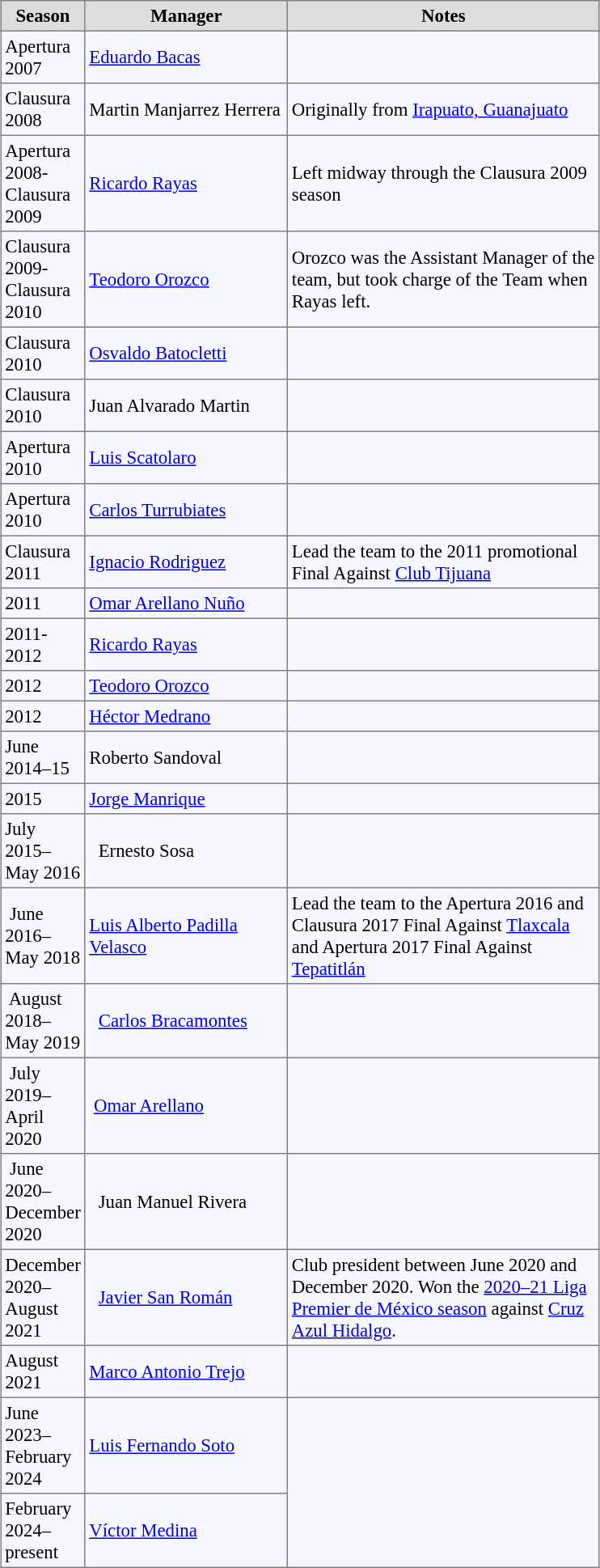<table cellpadding="3" cellspacing="0" border="1" style="background:#f7f8ff; margin:auto; font-size:95%; border:gray solid 1px; border-collapse:collapse;">
<tr style="background:#ddd; text-align:center; color:black;">
<th width="40">Season</th>
<th style="width:160px;">Manager</th>
<th style="width:250px;">Notes</th>
</tr>
<tr>
<td>Apertura 2007</td>
<td> <a href='#'>Eduardo Bacas</a></td>
<td></td>
</tr>
<tr>
<td>Clausura 2008</td>
<td> Martin Manjarrez Herrera</td>
<td>Originally from <a href='#'>Irapuato, Guanajuato</a></td>
</tr>
<tr>
<td>Apertura 2008-Clausura 2009</td>
<td> <a href='#'>Ricardo Rayas</a></td>
<td>Left midway through the Clausura 2009 season</td>
</tr>
<tr>
<td>Clausura 2009-Clausura 2010</td>
<td> <a href='#'>Teodoro Orozco</a></td>
<td>Orozco was the Assistant Manager of the team, but took charge of the Team when Rayas left.</td>
</tr>
<tr>
<td>Clausura 2010</td>
<td> <a href='#'>Osvaldo Batocletti</a></td>
<td></td>
</tr>
<tr>
<td>Clausura 2010</td>
<td> Juan Alvarado Martin</td>
<td></td>
</tr>
<tr>
<td>Apertura 2010</td>
<td> <a href='#'>Luis Scatolaro</a></td>
<td></td>
</tr>
<tr>
<td>Apertura 2010</td>
<td> <a href='#'>Carlos Turrubiates</a></td>
<td></td>
</tr>
<tr>
<td>Clausura 2011</td>
<td> <a href='#'>Ignacio Rodriguez</a></td>
<td>Lead the team to the 2011 promotional Final Against <a href='#'>Club Tijuana</a></td>
</tr>
<tr>
<td>2011</td>
<td> <a href='#'>Omar Arellano Nuño</a></td>
<td></td>
</tr>
<tr>
<td>2011-2012</td>
<td> <a href='#'>Ricardo Rayas</a></td>
<td></td>
</tr>
<tr>
<td>2012</td>
<td> <a href='#'>Teodoro Orozco</a></td>
<td></td>
</tr>
<tr>
<td>2012</td>
<td> <a href='#'>Héctor Medrano</a></td>
<td></td>
</tr>
<tr>
<td>June 2014–15</td>
<td> Roberto Sandoval</td>
<td></td>
</tr>
<tr>
<td>2015</td>
<td> <a href='#'>Jorge Manrique</a></td>
<td></td>
</tr>
<tr>
<td>July 2015–May 2016</td>
<td>  Ernesto Sosa</td>
<td></td>
</tr>
<tr>
<td> June 2016–May 2018</td>
<td> <a href='#'>Luis Alberto Padilla Velasco</a></td>
<td>Lead the team to the Apertura 2016 and Clausura 2017 Final Against <a href='#'>Tlaxcala</a> and Apertura 2017 Final Against <a href='#'>Tepatitlán</a></td>
</tr>
<tr>
<td> August 2018–May 2019</td>
<td>  <a href='#'>Carlos Bracamontes</a></td>
<td></td>
</tr>
<tr>
<td> July 2019–April 2020</td>
<td> <a href='#'>Omar Arellano</a></td>
<td></td>
</tr>
<tr>
<td> June 2020–December 2020</td>
<td>  Juan Manuel Rivera</td>
<td></td>
</tr>
<tr>
<td>December 2020–August 2021</td>
<td>  <a href='#'>Javier San Román</a></td>
<td>Club president between June 2020 and December 2020. Won the <a href='#'>2020–21 Liga Premier de México season</a> against <a href='#'>Cruz Azul Hidalgo</a>.</td>
</tr>
<tr>
<td>August 2021</td>
<td> <a href='#'>Marco Antonio Trejo</a></td>
<td></td>
</tr>
<tr>
<td>June 2023–February 2024</td>
<td> <a href='#'>Luis Fernando Soto</a></td>
</tr>
<tr>
<td>February 2024–present</td>
<td> <a href='#'>Víctor Medina</a></td>
</tr>
</table>
